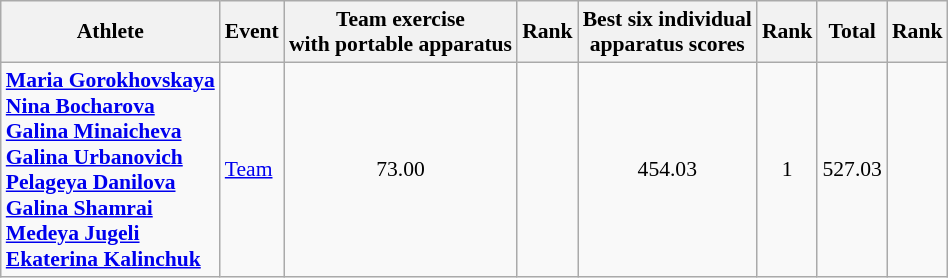<table class="wikitable" style="font-size:90%">
<tr>
<th>Athlete</th>
<th>Event</th>
<th>Team exercise <br>with portable apparatus</th>
<th>Rank</th>
<th>Best six individual<br> apparatus scores</th>
<th>Rank</th>
<th>Total</th>
<th>Rank</th>
</tr>
<tr align=center>
<td align=left><strong><a href='#'>Maria Gorokhovskaya</a> <br> <a href='#'>Nina Bocharova</a><br><a href='#'>Galina Minaicheva</a><br><a href='#'>Galina Urbanovich</a><br><a href='#'>Pelageya Danilova</a><br><a href='#'>Galina Shamrai</a><br><a href='#'>Medeya Jugeli</a><br><a href='#'>Ekaterina Kalinchuk</a></strong></td>
<td align=left><a href='#'>Team</a></td>
<td>73.00</td>
<td></td>
<td>454.03</td>
<td>1</td>
<td>527.03</td>
<td></td>
</tr>
</table>
